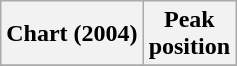<table class="wikitable sortable">
<tr>
<th align="left">Chart (2004)</th>
<th align="center">Peak<br>position</th>
</tr>
<tr>
</tr>
</table>
